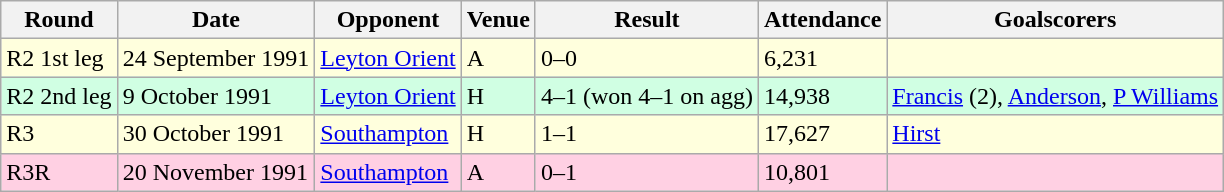<table class="wikitable">
<tr>
<th>Round</th>
<th>Date</th>
<th>Opponent</th>
<th>Venue</th>
<th>Result</th>
<th>Attendance</th>
<th>Goalscorers</th>
</tr>
<tr style="background-color: #ffffdd;">
<td>R2 1st leg</td>
<td>24 September 1991</td>
<td><a href='#'>Leyton Orient</a></td>
<td>A</td>
<td>0–0</td>
<td>6,231</td>
<td></td>
</tr>
<tr style="background-color: #d0ffe3;">
<td>R2 2nd leg</td>
<td>9 October 1991</td>
<td><a href='#'>Leyton Orient</a></td>
<td>H</td>
<td>4–1 (won 4–1 on agg)</td>
<td>14,938</td>
<td><a href='#'>Francis</a> (2), <a href='#'>Anderson</a>, <a href='#'>P Williams</a></td>
</tr>
<tr style="background-color: #ffffdd;">
<td>R3</td>
<td>30 October 1991</td>
<td><a href='#'>Southampton</a></td>
<td>H</td>
<td>1–1</td>
<td>17,627</td>
<td><a href='#'>Hirst</a></td>
</tr>
<tr style="background-color: #ffd0e3;">
<td>R3R</td>
<td>20 November 1991</td>
<td><a href='#'>Southampton</a></td>
<td>A</td>
<td>0–1</td>
<td>10,801</td>
<td></td>
</tr>
</table>
